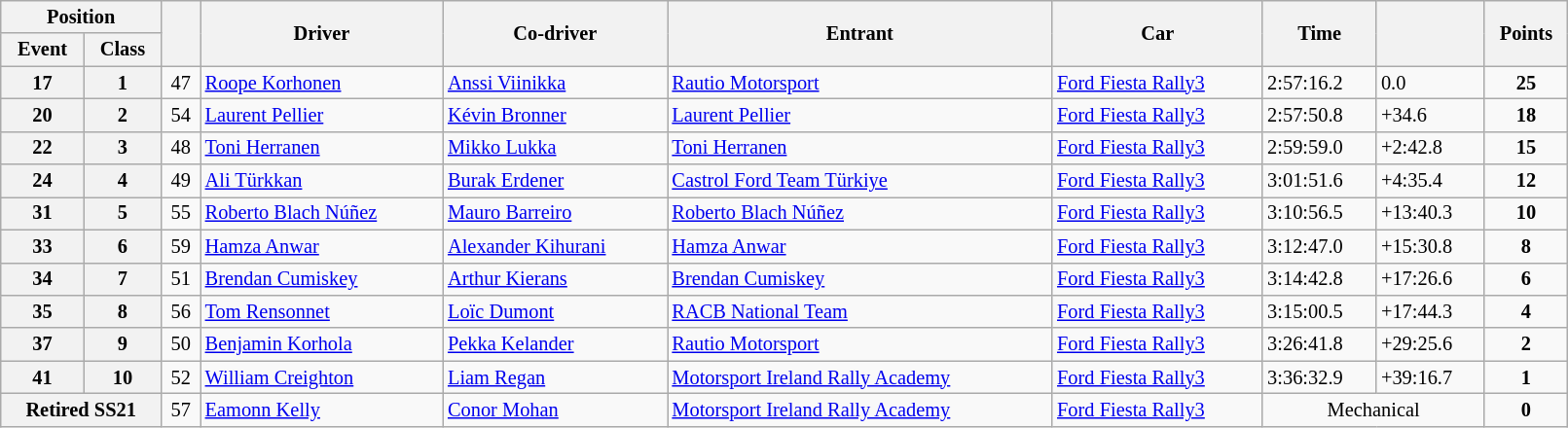<table class="wikitable" width=85% style="font-size: 85%;">
<tr>
<th colspan="2">Position</th>
<th rowspan="2"></th>
<th rowspan="2">Driver</th>
<th rowspan="2">Co-driver</th>
<th rowspan="2">Entrant</th>
<th rowspan="2">Car</th>
<th rowspan="2">Time</th>
<th rowspan="2"></th>
<th rowspan="2">Points</th>
</tr>
<tr>
<th>Event</th>
<th>Class</th>
</tr>
<tr>
<th>17</th>
<th>1</th>
<td align="center">47</td>
<td><a href='#'>Roope Korhonen</a></td>
<td><a href='#'>Anssi Viinikka</a></td>
<td><a href='#'>Rautio Motorsport</a></td>
<td><a href='#'>Ford Fiesta Rally3</a></td>
<td>2:57:16.2</td>
<td>0.0</td>
<td align="center"><strong>25</strong></td>
</tr>
<tr>
<th>20</th>
<th>2</th>
<td align="center">54</td>
<td><a href='#'>Laurent Pellier</a></td>
<td><a href='#'>Kévin Bronner</a></td>
<td><a href='#'>Laurent Pellier</a></td>
<td><a href='#'>Ford Fiesta Rally3</a></td>
<td>2:57:50.8</td>
<td>+34.6</td>
<td align="center"><strong>18</strong></td>
</tr>
<tr>
<th>22</th>
<th>3</th>
<td align="center">48</td>
<td><a href='#'>Toni Herranen</a></td>
<td><a href='#'>Mikko Lukka</a></td>
<td><a href='#'>Toni Herranen</a></td>
<td><a href='#'>Ford Fiesta Rally3</a></td>
<td>2:59:59.0</td>
<td>+2:42.8</td>
<td align="center"><strong>15</strong></td>
</tr>
<tr>
<th>24</th>
<th>4</th>
<td align="center">49</td>
<td><a href='#'>Ali Türkkan</a></td>
<td><a href='#'>Burak Erdener</a></td>
<td><a href='#'>Castrol Ford Team Türkiye</a></td>
<td><a href='#'>Ford Fiesta Rally3</a></td>
<td>3:01:51.6</td>
<td>+4:35.4</td>
<td align="center"><strong>12</strong></td>
</tr>
<tr>
<th>31</th>
<th>5</th>
<td align="center">55</td>
<td><a href='#'>Roberto Blach Núñez</a></td>
<td><a href='#'>Mauro Barreiro</a></td>
<td><a href='#'>Roberto Blach Núñez</a></td>
<td><a href='#'>Ford Fiesta Rally3</a></td>
<td>3:10:56.5</td>
<td>+13:40.3</td>
<td align="center"><strong>10</strong></td>
</tr>
<tr>
<th>33</th>
<th>6</th>
<td align="center">59</td>
<td><a href='#'>Hamza Anwar</a></td>
<td><a href='#'>Alexander Kihurani</a></td>
<td><a href='#'>Hamza Anwar</a></td>
<td><a href='#'>Ford Fiesta Rally3</a></td>
<td>3:12:47.0</td>
<td>+15:30.8</td>
<td align="center"><strong>8</strong></td>
</tr>
<tr>
<th>34</th>
<th>7</th>
<td align="center">51</td>
<td><a href='#'>Brendan Cumiskey</a></td>
<td><a href='#'>Arthur Kierans</a></td>
<td><a href='#'>Brendan Cumiskey</a></td>
<td><a href='#'>Ford Fiesta Rally3</a></td>
<td>3:14:42.8</td>
<td>+17:26.6</td>
<td align="center"><strong>6</strong></td>
</tr>
<tr>
<th>35</th>
<th>8</th>
<td align="center">56</td>
<td><a href='#'>Tom Rensonnet</a></td>
<td><a href='#'>Loïc Dumont</a></td>
<td><a href='#'>RACB National Team</a></td>
<td><a href='#'>Ford Fiesta Rally3</a></td>
<td>3:15:00.5</td>
<td>+17:44.3</td>
<td align="center"><strong>4</strong></td>
</tr>
<tr>
<th>37</th>
<th>9</th>
<td align="center">50</td>
<td><a href='#'>Benjamin Korhola</a></td>
<td><a href='#'>Pekka Kelander</a></td>
<td><a href='#'>Rautio Motorsport</a></td>
<td><a href='#'>Ford Fiesta Rally3</a></td>
<td>3:26:41.8</td>
<td>+29:25.6</td>
<td align="center"><strong>2</strong></td>
</tr>
<tr>
<th>41</th>
<th>10</th>
<td align="center">52</td>
<td><a href='#'>William Creighton</a></td>
<td><a href='#'>Liam Regan</a></td>
<td><a href='#'>Motorsport Ireland Rally Academy</a></td>
<td><a href='#'>Ford Fiesta Rally3</a></td>
<td>3:36:32.9</td>
<td>+39:16.7</td>
<td align="center"><strong>1</strong></td>
</tr>
<tr>
<th colspan="2">Retired SS21</th>
<td align="center">57</td>
<td><a href='#'>Eamonn Kelly</a></td>
<td><a href='#'>Conor Mohan</a></td>
<td><a href='#'>Motorsport Ireland Rally Academy</a></td>
<td><a href='#'>Ford Fiesta Rally3</a></td>
<td align="center" colspan="2">Mechanical</td>
<td align="center"><strong>0</strong></td>
</tr>
</table>
